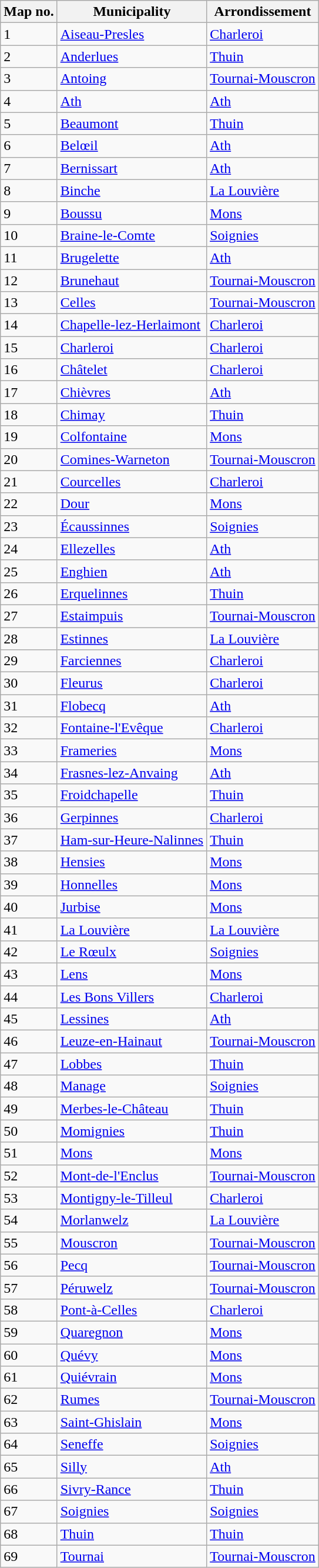<table class="wikitable sortable">
<tr>
<th>Map no.</th>
<th>Municipality</th>
<th>Arrondissement</th>
</tr>
<tr>
<td>1</td>
<td><a href='#'>Aiseau-Presles</a></td>
<td><a href='#'>Charleroi</a></td>
</tr>
<tr>
<td>2</td>
<td><a href='#'>Anderlues</a></td>
<td><a href='#'>Thuin</a></td>
</tr>
<tr>
<td>3</td>
<td><a href='#'>Antoing</a></td>
<td><a href='#'>Tournai-Mouscron</a></td>
</tr>
<tr>
<td>4</td>
<td><a href='#'>Ath</a></td>
<td><a href='#'>Ath</a></td>
</tr>
<tr>
<td>5</td>
<td><a href='#'>Beaumont</a></td>
<td><a href='#'>Thuin</a></td>
</tr>
<tr>
<td>6</td>
<td><a href='#'>Belœil</a></td>
<td><a href='#'>Ath</a></td>
</tr>
<tr>
<td>7</td>
<td><a href='#'>Bernissart</a></td>
<td><a href='#'>Ath</a></td>
</tr>
<tr>
<td>8</td>
<td><a href='#'>Binche</a></td>
<td><a href='#'>La Louvière</a></td>
</tr>
<tr>
<td>9</td>
<td><a href='#'>Boussu</a></td>
<td><a href='#'>Mons</a></td>
</tr>
<tr>
<td>10</td>
<td><a href='#'>Braine-le-Comte</a></td>
<td><a href='#'>Soignies</a></td>
</tr>
<tr>
<td>11</td>
<td><a href='#'>Brugelette</a></td>
<td><a href='#'>Ath</a></td>
</tr>
<tr>
<td>12</td>
<td><a href='#'>Brunehaut</a></td>
<td><a href='#'>Tournai-Mouscron</a></td>
</tr>
<tr>
<td>13</td>
<td><a href='#'>Celles</a></td>
<td><a href='#'>Tournai-Mouscron</a></td>
</tr>
<tr>
<td>14</td>
<td><a href='#'>Chapelle-lez-Herlaimont</a></td>
<td><a href='#'>Charleroi</a></td>
</tr>
<tr>
<td>15</td>
<td><a href='#'>Charleroi</a></td>
<td><a href='#'>Charleroi</a></td>
</tr>
<tr>
<td>16</td>
<td><a href='#'>Châtelet</a></td>
<td><a href='#'>Charleroi</a></td>
</tr>
<tr>
<td>17</td>
<td><a href='#'>Chièvres</a></td>
<td><a href='#'>Ath</a></td>
</tr>
<tr>
<td>18</td>
<td><a href='#'>Chimay</a></td>
<td><a href='#'>Thuin</a></td>
</tr>
<tr>
<td>19</td>
<td><a href='#'>Colfontaine</a></td>
<td><a href='#'>Mons</a></td>
</tr>
<tr>
<td>20</td>
<td><a href='#'>Comines-Warneton</a></td>
<td><a href='#'>Tournai-Mouscron</a></td>
</tr>
<tr>
<td>21</td>
<td><a href='#'>Courcelles</a></td>
<td><a href='#'>Charleroi</a></td>
</tr>
<tr>
<td>22</td>
<td><a href='#'>Dour</a></td>
<td><a href='#'>Mons</a></td>
</tr>
<tr>
<td>23</td>
<td><a href='#'>Écaussinnes</a></td>
<td><a href='#'>Soignies</a></td>
</tr>
<tr>
<td>24</td>
<td><a href='#'>Ellezelles</a></td>
<td><a href='#'>Ath</a></td>
</tr>
<tr>
<td>25</td>
<td><a href='#'>Enghien</a></td>
<td><a href='#'>Ath</a></td>
</tr>
<tr>
<td>26</td>
<td><a href='#'>Erquelinnes</a></td>
<td><a href='#'>Thuin</a></td>
</tr>
<tr>
<td>27</td>
<td><a href='#'>Estaimpuis</a></td>
<td><a href='#'>Tournai-Mouscron</a></td>
</tr>
<tr>
<td>28</td>
<td><a href='#'>Estinnes</a></td>
<td><a href='#'>La Louvière</a></td>
</tr>
<tr>
<td>29</td>
<td><a href='#'>Farciennes</a></td>
<td><a href='#'>Charleroi</a></td>
</tr>
<tr>
<td>30</td>
<td><a href='#'>Fleurus</a></td>
<td><a href='#'>Charleroi</a></td>
</tr>
<tr>
<td>31</td>
<td><a href='#'>Flobecq</a></td>
<td><a href='#'>Ath</a></td>
</tr>
<tr>
<td>32</td>
<td><a href='#'>Fontaine-l'Evêque</a></td>
<td><a href='#'>Charleroi</a></td>
</tr>
<tr>
<td>33</td>
<td><a href='#'>Frameries</a></td>
<td><a href='#'>Mons</a></td>
</tr>
<tr>
<td>34</td>
<td><a href='#'>Frasnes-lez-Anvaing</a></td>
<td><a href='#'>Ath</a></td>
</tr>
<tr>
<td>35</td>
<td><a href='#'>Froidchapelle</a></td>
<td><a href='#'>Thuin</a></td>
</tr>
<tr>
<td>36</td>
<td><a href='#'>Gerpinnes</a></td>
<td><a href='#'>Charleroi</a></td>
</tr>
<tr>
<td>37</td>
<td><a href='#'>Ham-sur-Heure-Nalinnes</a></td>
<td><a href='#'>Thuin</a></td>
</tr>
<tr>
<td>38</td>
<td><a href='#'>Hensies</a></td>
<td><a href='#'>Mons</a></td>
</tr>
<tr>
<td>39</td>
<td><a href='#'>Honnelles</a></td>
<td><a href='#'>Mons</a></td>
</tr>
<tr>
<td>40</td>
<td><a href='#'>Jurbise</a></td>
<td><a href='#'>Mons</a></td>
</tr>
<tr>
<td>41</td>
<td><a href='#'>La Louvière</a></td>
<td><a href='#'>La Louvière</a></td>
</tr>
<tr>
<td>42</td>
<td><a href='#'>Le Rœulx</a></td>
<td><a href='#'>Soignies</a></td>
</tr>
<tr>
<td>43</td>
<td><a href='#'>Lens</a></td>
<td><a href='#'>Mons</a></td>
</tr>
<tr>
<td>44</td>
<td><a href='#'>Les Bons Villers</a></td>
<td><a href='#'>Charleroi</a></td>
</tr>
<tr>
<td>45</td>
<td><a href='#'>Lessines</a></td>
<td><a href='#'>Ath</a></td>
</tr>
<tr>
<td>46</td>
<td><a href='#'>Leuze-en-Hainaut</a></td>
<td><a href='#'>Tournai-Mouscron</a></td>
</tr>
<tr>
<td>47</td>
<td><a href='#'>Lobbes</a></td>
<td><a href='#'>Thuin</a></td>
</tr>
<tr>
<td>48</td>
<td><a href='#'>Manage</a></td>
<td><a href='#'>Soignies</a></td>
</tr>
<tr>
<td>49</td>
<td><a href='#'>Merbes-le-Château</a></td>
<td><a href='#'>Thuin</a></td>
</tr>
<tr>
<td>50</td>
<td><a href='#'>Momignies</a></td>
<td><a href='#'>Thuin</a></td>
</tr>
<tr>
<td>51</td>
<td><a href='#'>Mons</a></td>
<td><a href='#'>Mons</a></td>
</tr>
<tr>
<td>52</td>
<td><a href='#'>Mont-de-l'Enclus</a></td>
<td><a href='#'>Tournai-Mouscron</a></td>
</tr>
<tr>
<td>53</td>
<td><a href='#'>Montigny-le-Tilleul</a></td>
<td><a href='#'>Charleroi</a></td>
</tr>
<tr>
<td>54</td>
<td><a href='#'>Morlanwelz</a></td>
<td><a href='#'>La Louvière</a></td>
</tr>
<tr>
<td>55</td>
<td><a href='#'>Mouscron</a></td>
<td><a href='#'>Tournai-Mouscron</a></td>
</tr>
<tr>
<td>56</td>
<td><a href='#'>Pecq</a></td>
<td><a href='#'>Tournai-Mouscron</a></td>
</tr>
<tr>
<td>57</td>
<td><a href='#'>Péruwelz</a></td>
<td><a href='#'>Tournai-Mouscron</a></td>
</tr>
<tr>
<td>58</td>
<td><a href='#'>Pont-à-Celles</a></td>
<td><a href='#'>Charleroi</a></td>
</tr>
<tr>
<td>59</td>
<td><a href='#'>Quaregnon</a></td>
<td><a href='#'>Mons</a></td>
</tr>
<tr>
<td>60</td>
<td><a href='#'>Quévy</a></td>
<td><a href='#'>Mons</a></td>
</tr>
<tr>
<td>61</td>
<td><a href='#'>Quiévrain</a></td>
<td><a href='#'>Mons</a></td>
</tr>
<tr>
<td>62</td>
<td><a href='#'>Rumes</a></td>
<td><a href='#'>Tournai-Mouscron</a></td>
</tr>
<tr>
<td>63</td>
<td><a href='#'>Saint-Ghislain</a></td>
<td><a href='#'>Mons</a></td>
</tr>
<tr>
<td>64</td>
<td><a href='#'>Seneffe</a></td>
<td><a href='#'>Soignies</a></td>
</tr>
<tr>
<td>65</td>
<td><a href='#'>Silly</a></td>
<td><a href='#'>Ath</a></td>
</tr>
<tr>
<td>66</td>
<td><a href='#'>Sivry-Rance</a></td>
<td><a href='#'>Thuin</a></td>
</tr>
<tr>
<td>67</td>
<td><a href='#'>Soignies</a></td>
<td><a href='#'>Soignies</a></td>
</tr>
<tr>
<td>68</td>
<td><a href='#'>Thuin</a></td>
<td><a href='#'>Thuin</a></td>
</tr>
<tr>
<td>69</td>
<td><a href='#'>Tournai</a></td>
<td><a href='#'>Tournai-Mouscron</a></td>
</tr>
</table>
